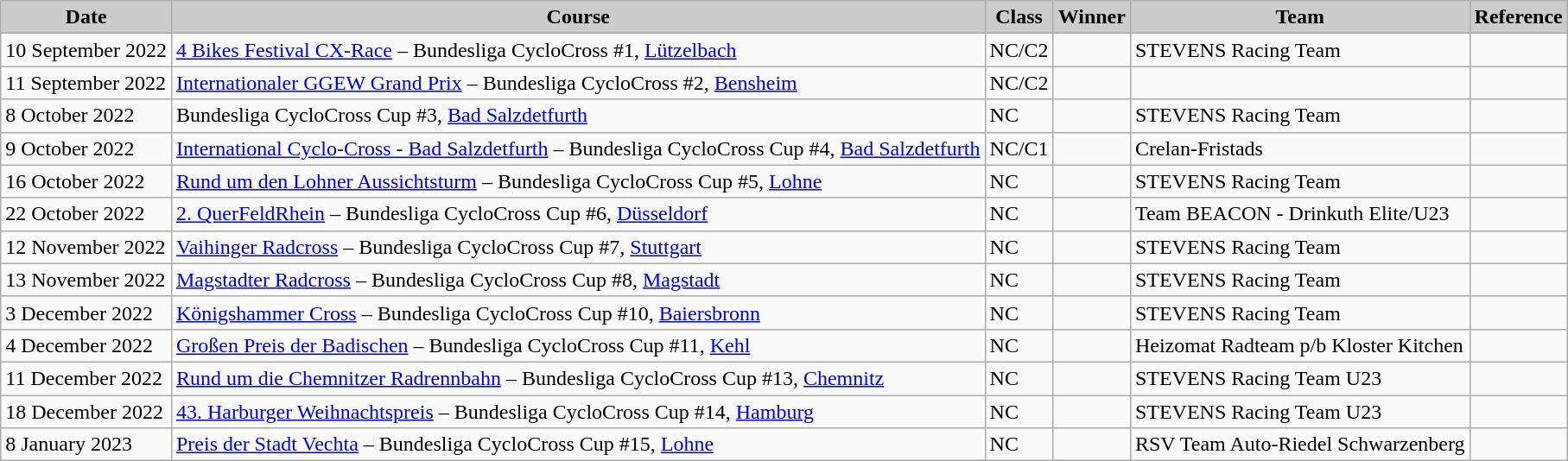<table class="wikitable sortable alternance ">
<tr>
<th scope="col" style="background-color:#CCCCCC;">Date</th>
<th scope="col" style="background-color:#CCCCCC;">Course</th>
<th scope="col" style="background-color:#CCCCCC;">Class</th>
<th scope="col" style="background-color:#CCCCCC;">Winner</th>
<th scope="col" style="background-color:#CCCCCC;">Team</th>
<th scope="col" style="background-color:#CCCCCC;">Reference</th>
</tr>
<tr>
<td>10 September 2022</td>
<td> <a href='#'>4 Bikes Festival CX-Race</a> – Bundesliga CycloCross #1, <a href='#'>Lützelbach</a></td>
<td>NC/C2</td>
<td></td>
<td>STEVENS Racing Team</td>
<td></td>
</tr>
<tr>
<td>11 September 2022</td>
<td> <a href='#'>Internationaler GGEW Grand Prix</a> – Bundesliga CycloCross #2, <a href='#'>Bensheim</a></td>
<td>NC/C2</td>
<td></td>
<td></td>
<td></td>
</tr>
<tr>
<td>8 October 2022</td>
<td> Bundesliga CycloCross Cup #3, <a href='#'>Bad Salzdetfurth</a></td>
<td>NC</td>
<td></td>
<td>STEVENS Racing Team</td>
<td></td>
</tr>
<tr>
<td>9 October 2022</td>
<td> <a href='#'>International Cyclo-Cross - Bad Salzdetfurth</a> – Bundesliga CycloCross Cup #4, <a href='#'>Bad Salzdetfurth</a></td>
<td>NC/C1</td>
<td></td>
<td>Crelan-Fristads</td>
<td></td>
</tr>
<tr>
<td>16 October 2022</td>
<td> <a href='#'>Rund um den Lohner Aussichtsturm</a> – Bundesliga CycloCross Cup #5, <a href='#'>Lohne</a></td>
<td>NC</td>
<td></td>
<td>STEVENS Racing Team</td>
<td></td>
</tr>
<tr>
<td>22 October 2022</td>
<td> <a href='#'>2. QuerFeldRhein</a> – Bundesliga CycloCross Cup #6, <a href='#'>Düsseldorf</a></td>
<td>NC</td>
<td></td>
<td>Team BEACON - Drinkuth Elite/U23</td>
<td></td>
</tr>
<tr>
<td>12 November 2022</td>
<td> <a href='#'>Vaihinger Radcross</a> – Bundesliga CycloCross Cup #7, <a href='#'>Stuttgart</a></td>
<td>NC</td>
<td></td>
<td>STEVENS Racing Team</td>
<td></td>
</tr>
<tr>
<td>13 November 2022</td>
<td> <a href='#'>Magstadter Radcross</a> – Bundesliga CycloCross Cup #8, <a href='#'>Magstadt</a></td>
<td>NC</td>
<td></td>
<td>STEVENS Racing Team</td>
<td></td>
</tr>
<tr>
<td>3 December 2022</td>
<td> <a href='#'>Königshammer Cross</a> – Bundesliga CycloCross Cup #10, <a href='#'>Baiersbronn</a></td>
<td>NC</td>
<td></td>
<td>STEVENS Racing Team</td>
<td></td>
</tr>
<tr>
<td>4 December 2022</td>
<td> <a href='#'>Großen Preis der Badischen</a> – Bundesliga CycloCross Cup #11, <a href='#'>Kehl</a></td>
<td>NC</td>
<td></td>
<td>Heizomat Radteam p/b Kloster Kitchen</td>
<td></td>
</tr>
<tr>
<td>11 December 2022</td>
<td> <a href='#'>Rund um die Chemnitzer Radrennbahn</a> – Bundesliga CycloCross Cup #13, <a href='#'>Chemnitz</a></td>
<td>NC</td>
<td></td>
<td>STEVENS Racing Team U23</td>
<td></td>
</tr>
<tr>
<td>18 December 2022</td>
<td> <a href='#'>43. Harburger Weihnachtspreis</a> – Bundesliga CycloCross Cup #14, <a href='#'>Hamburg</a></td>
<td>NC</td>
<td></td>
<td>STEVENS Racing Team U23</td>
<td></td>
</tr>
<tr>
<td>8 January 2023</td>
<td> <a href='#'>Preis der Stadt Vechta</a> – Bundesliga CycloCross Cup #15, <a href='#'>Lohne</a></td>
<td>NC</td>
<td></td>
<td>RSV Team Auto-Riedel Schwarzenberg</td>
<td></td>
</tr>
</table>
